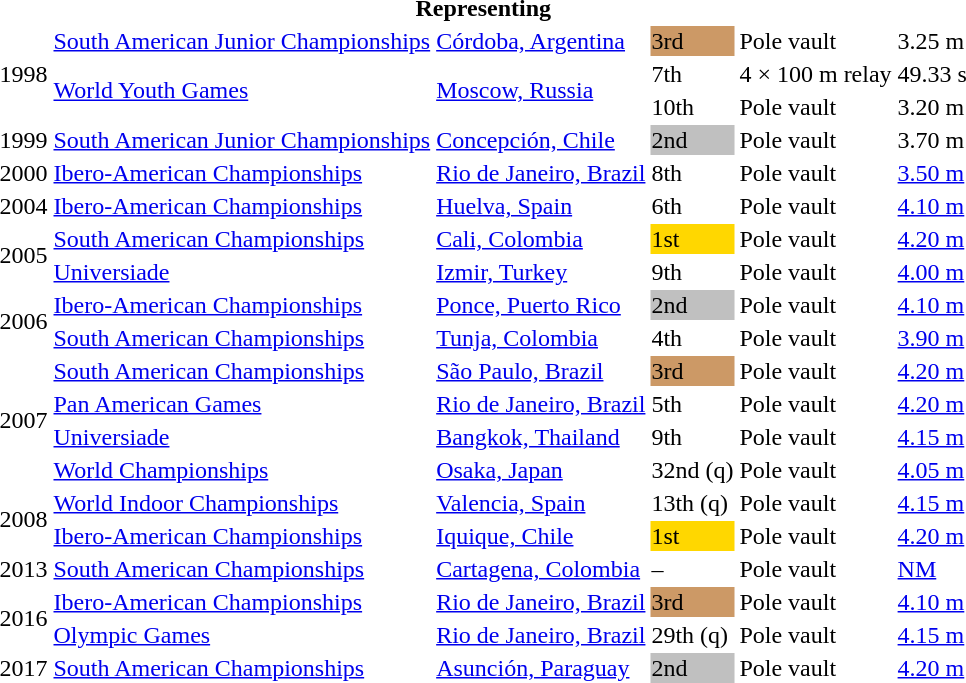<table>
<tr>
<th colspan="6">Representing </th>
</tr>
<tr>
<td rowspan=3>1998</td>
<td><a href='#'>South American Junior Championships</a></td>
<td><a href='#'>Córdoba, Argentina</a></td>
<td bgcolor=cc9966>3rd</td>
<td>Pole vault</td>
<td>3.25 m</td>
</tr>
<tr>
<td rowspan=2><a href='#'>World Youth Games</a></td>
<td rowspan=2><a href='#'>Moscow, Russia</a></td>
<td>7th</td>
<td>4 × 100 m relay</td>
<td>49.33 s</td>
</tr>
<tr>
<td>10th</td>
<td>Pole vault</td>
<td>3.20 m</td>
</tr>
<tr>
<td>1999</td>
<td><a href='#'>South American Junior Championships</a></td>
<td><a href='#'>Concepción, Chile</a></td>
<td bgcolor=silver>2nd</td>
<td>Pole vault</td>
<td>3.70 m</td>
</tr>
<tr>
<td>2000</td>
<td><a href='#'>Ibero-American Championships</a></td>
<td><a href='#'>Rio de Janeiro, Brazil</a></td>
<td>8th</td>
<td>Pole vault</td>
<td><a href='#'>3.50 m</a></td>
</tr>
<tr>
<td>2004</td>
<td><a href='#'>Ibero-American Championships</a></td>
<td><a href='#'>Huelva, Spain</a></td>
<td>6th</td>
<td>Pole vault</td>
<td><a href='#'>4.10 m</a></td>
</tr>
<tr>
<td rowspan=2>2005</td>
<td><a href='#'>South American Championships</a></td>
<td><a href='#'>Cali, Colombia</a></td>
<td bgcolor=gold>1st</td>
<td>Pole vault</td>
<td><a href='#'>4.20 m</a></td>
</tr>
<tr>
<td><a href='#'>Universiade</a></td>
<td><a href='#'>Izmir, Turkey</a></td>
<td>9th</td>
<td>Pole vault</td>
<td><a href='#'>4.00 m</a></td>
</tr>
<tr>
<td rowspan=2>2006</td>
<td><a href='#'>Ibero-American Championships</a></td>
<td><a href='#'>Ponce, Puerto Rico</a></td>
<td bgcolor=silver>2nd</td>
<td>Pole vault</td>
<td><a href='#'>4.10 m</a></td>
</tr>
<tr>
<td><a href='#'>South American Championships</a></td>
<td><a href='#'>Tunja, Colombia</a></td>
<td>4th</td>
<td>Pole vault</td>
<td><a href='#'>3.90 m</a></td>
</tr>
<tr>
<td rowspan=4>2007</td>
<td><a href='#'>South American Championships</a></td>
<td><a href='#'>São Paulo, Brazil</a></td>
<td bgcolor=cc9966>3rd</td>
<td>Pole vault</td>
<td><a href='#'>4.20 m</a></td>
</tr>
<tr>
<td><a href='#'>Pan American Games</a></td>
<td><a href='#'>Rio de Janeiro, Brazil</a></td>
<td>5th</td>
<td>Pole vault</td>
<td><a href='#'>4.20 m</a></td>
</tr>
<tr>
<td><a href='#'>Universiade</a></td>
<td><a href='#'>Bangkok, Thailand</a></td>
<td>9th</td>
<td>Pole vault</td>
<td><a href='#'>4.15 m</a></td>
</tr>
<tr>
<td><a href='#'>World Championships</a></td>
<td><a href='#'>Osaka, Japan</a></td>
<td>32nd (q)</td>
<td>Pole vault</td>
<td><a href='#'>4.05 m</a></td>
</tr>
<tr>
<td rowspan=2>2008</td>
<td><a href='#'>World Indoor Championships</a></td>
<td><a href='#'>Valencia, Spain</a></td>
<td>13th (q)</td>
<td>Pole vault</td>
<td><a href='#'>4.15 m</a></td>
</tr>
<tr>
<td><a href='#'>Ibero-American Championships</a></td>
<td><a href='#'>Iquique, Chile</a></td>
<td bgcolor=gold>1st</td>
<td>Pole vault</td>
<td><a href='#'>4.20 m</a></td>
</tr>
<tr>
<td>2013</td>
<td><a href='#'>South American Championships</a></td>
<td><a href='#'>Cartagena, Colombia</a></td>
<td>–</td>
<td>Pole vault</td>
<td><a href='#'>NM</a></td>
</tr>
<tr>
<td rowspan=2>2016</td>
<td><a href='#'>Ibero-American Championships</a></td>
<td><a href='#'>Rio de Janeiro, Brazil</a></td>
<td bgcolor=cc9966>3rd</td>
<td>Pole vault</td>
<td><a href='#'>4.10 m</a></td>
</tr>
<tr>
<td><a href='#'>Olympic Games</a></td>
<td><a href='#'>Rio de Janeiro, Brazil</a></td>
<td>29th (q)</td>
<td>Pole vault</td>
<td><a href='#'>4.15 m</a></td>
</tr>
<tr>
<td>2017</td>
<td><a href='#'>South American Championships</a></td>
<td><a href='#'>Asunción, Paraguay</a></td>
<td bgcolor=silver>2nd</td>
<td>Pole vault</td>
<td><a href='#'>4.20 m</a></td>
</tr>
</table>
